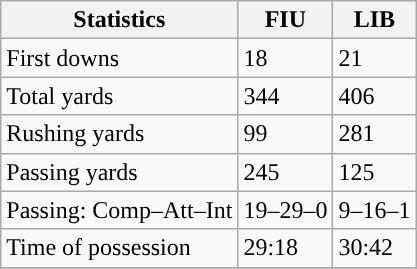<table class="wikitable" style="float: left;">
<tr>
<th>Statistics</th>
<th>FIU</th>
<th>LIB</th>
</tr>
<tr>
<td>First downs</td>
<td>18</td>
<td>21</td>
</tr>
<tr>
<td>Total yards</td>
<td>344</td>
<td>406</td>
</tr>
<tr>
<td>Rushing yards</td>
<td>99</td>
<td>281</td>
</tr>
<tr>
<td>Passing yards</td>
<td>245</td>
<td>125</td>
</tr>
<tr>
<td>Passing: Comp–Att–Int</td>
<td>19–29–0</td>
<td>9–16–1</td>
</tr>
<tr>
<td>Time of possession</td>
<td>29:18</td>
<td>30:42</td>
</tr>
<tr>
</tr>
</table>
